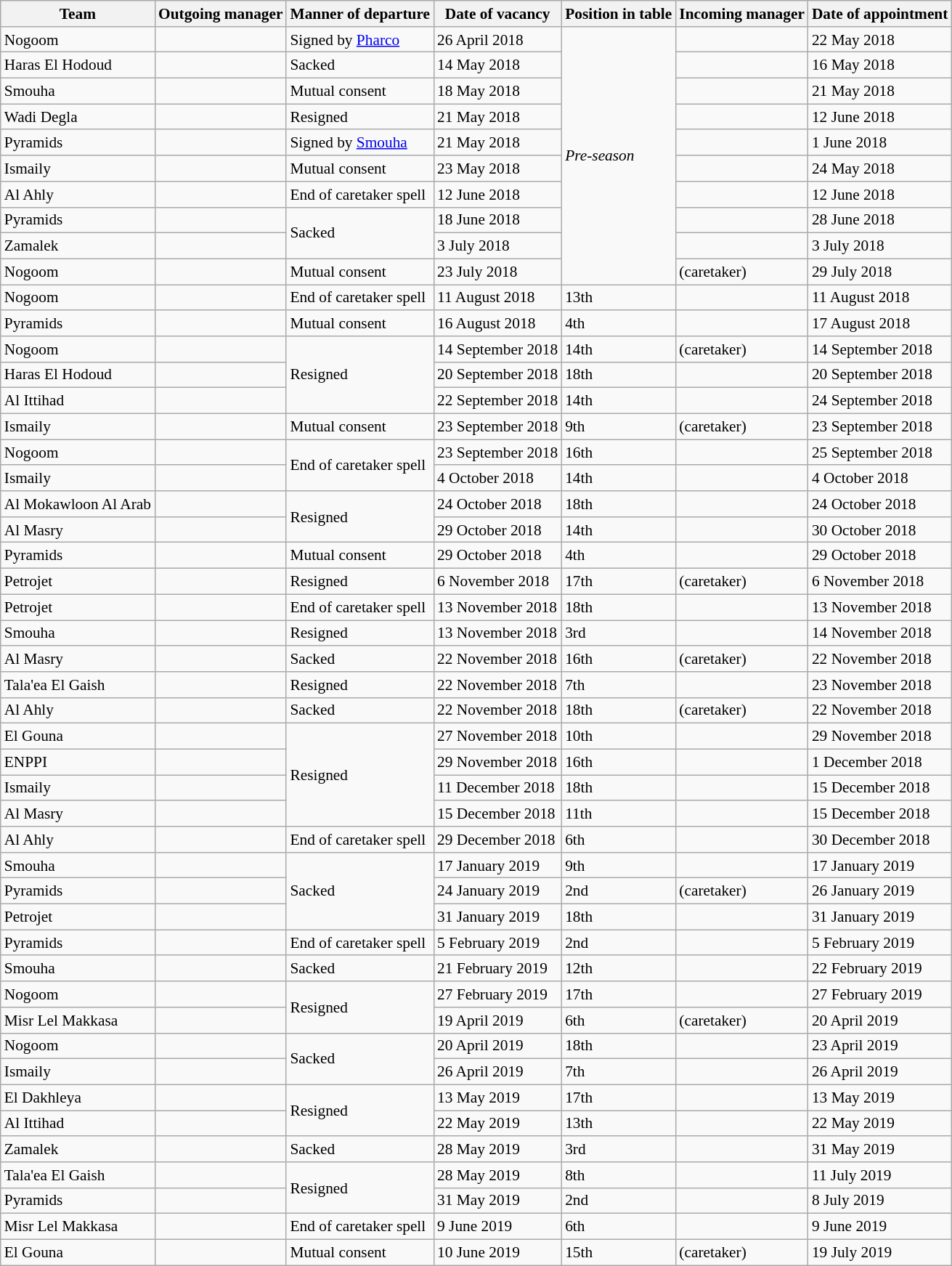<table class="wikitable sortable" style="font-size:89%">
<tr>
<th>Team</th>
<th>Outgoing manager</th>
<th>Manner of departure</th>
<th>Date of vacancy</th>
<th>Position in table</th>
<th>Incoming manager</th>
<th>Date of appointment</th>
</tr>
<tr>
<td>Nogoom</td>
<td> </td>
<td>Signed by <a href='#'>Pharco</a></td>
<td>26 April 2018</td>
<td rowspan=10><em>Pre-season</em></td>
<td> </td>
<td>22 May 2018</td>
</tr>
<tr>
<td>Haras El Hodoud</td>
<td> </td>
<td>Sacked</td>
<td>14 May 2018</td>
<td> </td>
<td>16 May 2018</td>
</tr>
<tr>
<td>Smouha</td>
<td> </td>
<td>Mutual consent</td>
<td>18 May 2018</td>
<td> </td>
<td>21 May 2018</td>
</tr>
<tr>
<td>Wadi Degla</td>
<td> </td>
<td>Resigned</td>
<td>21 May 2018</td>
<td> </td>
<td>12 June 2018</td>
</tr>
<tr>
<td>Pyramids</td>
<td> </td>
<td>Signed by <a href='#'>Smouha</a></td>
<td>21 May 2018</td>
<td> </td>
<td>1 June 2018</td>
</tr>
<tr>
<td>Ismaily</td>
<td> </td>
<td>Mutual consent</td>
<td>23 May 2018</td>
<td> </td>
<td>24 May 2018</td>
</tr>
<tr>
<td>Al Ahly</td>
<td> </td>
<td>End of caretaker spell</td>
<td>12 June 2018</td>
<td> </td>
<td>12 June 2018</td>
</tr>
<tr>
<td>Pyramids</td>
<td> </td>
<td rowspan=2>Sacked</td>
<td>18 June 2018</td>
<td> </td>
<td>28 June 2018</td>
</tr>
<tr>
<td>Zamalek</td>
<td> </td>
<td>3 July 2018</td>
<td> </td>
<td>3 July 2018</td>
</tr>
<tr>
<td>Nogoom</td>
<td> </td>
<td>Mutual consent</td>
<td>23 July 2018</td>
<td>  (caretaker)</td>
<td>29 July 2018</td>
</tr>
<tr>
<td>Nogoom</td>
<td> </td>
<td>End of caretaker spell</td>
<td>11 August 2018</td>
<td>13th</td>
<td> </td>
<td>11 August 2018</td>
</tr>
<tr>
<td>Pyramids</td>
<td> </td>
<td>Mutual consent</td>
<td>16 August 2018</td>
<td>4th</td>
<td> </td>
<td>17 August 2018</td>
</tr>
<tr>
<td>Nogoom</td>
<td> </td>
<td rowspan=3>Resigned</td>
<td>14 September 2018</td>
<td>14th</td>
<td>  (caretaker)</td>
<td>14 September 2018</td>
</tr>
<tr>
<td>Haras El Hodoud</td>
<td> </td>
<td>20 September 2018</td>
<td>18th</td>
<td> </td>
<td>20 September 2018</td>
</tr>
<tr>
<td>Al Ittihad</td>
<td> </td>
<td>22 September 2018</td>
<td>14th</td>
<td> </td>
<td>24 September 2018</td>
</tr>
<tr>
<td>Ismaily</td>
<td> </td>
<td>Mutual consent</td>
<td>23 September 2018</td>
<td>9th</td>
<td>  (caretaker)</td>
<td>23 September 2018</td>
</tr>
<tr>
<td>Nogoom</td>
<td> </td>
<td rowspan=2>End of caretaker spell</td>
<td>23 September 2018</td>
<td>16th</td>
<td> </td>
<td>25 September 2018</td>
</tr>
<tr>
<td>Ismaily</td>
<td> </td>
<td>4 October 2018</td>
<td>14th</td>
<td> </td>
<td>4 October 2018</td>
</tr>
<tr>
<td>Al Mokawloon Al Arab</td>
<td> </td>
<td rowspan=2>Resigned</td>
<td>24 October 2018</td>
<td>18th</td>
<td> </td>
<td>24 October 2018</td>
</tr>
<tr>
<td>Al Masry</td>
<td> </td>
<td>29 October 2018</td>
<td>14th</td>
<td> </td>
<td>30 October 2018</td>
</tr>
<tr>
<td>Pyramids</td>
<td> </td>
<td>Mutual consent</td>
<td>29 October 2018</td>
<td>4th</td>
<td> </td>
<td>29 October 2018</td>
</tr>
<tr>
<td>Petrojet</td>
<td> </td>
<td>Resigned</td>
<td>6 November 2018</td>
<td>17th</td>
<td>  (caretaker)</td>
<td>6 November 2018</td>
</tr>
<tr>
<td>Petrojet</td>
<td> </td>
<td>End of caretaker spell</td>
<td>13 November 2018</td>
<td>18th</td>
<td> </td>
<td>13 November 2018</td>
</tr>
<tr>
<td>Smouha</td>
<td> </td>
<td>Resigned</td>
<td>13 November 2018</td>
<td>3rd</td>
<td> </td>
<td>14 November 2018</td>
</tr>
<tr>
<td>Al Masry</td>
<td> </td>
<td>Sacked</td>
<td>22 November 2018</td>
<td>16th</td>
<td>  (caretaker)</td>
<td>22 November 2018</td>
</tr>
<tr>
<td>Tala'ea El Gaish</td>
<td> </td>
<td>Resigned</td>
<td>22 November 2018</td>
<td>7th</td>
<td> </td>
<td>23 November 2018</td>
</tr>
<tr>
<td>Al Ahly</td>
<td> </td>
<td>Sacked</td>
<td>22 November 2018</td>
<td>18th</td>
<td>  (caretaker)</td>
<td>22 November 2018</td>
</tr>
<tr>
<td>El Gouna</td>
<td> </td>
<td rowspan=4>Resigned</td>
<td>27 November 2018</td>
<td>10th</td>
<td> </td>
<td>29 November 2018</td>
</tr>
<tr>
<td>ENPPI</td>
<td> </td>
<td>29 November 2018</td>
<td>16th</td>
<td> </td>
<td>1 December 2018</td>
</tr>
<tr>
<td>Ismaily</td>
<td> </td>
<td>11 December 2018</td>
<td>18th</td>
<td> </td>
<td>15 December 2018</td>
</tr>
<tr>
<td>Al Masry</td>
<td> </td>
<td>15 December 2018</td>
<td>11th</td>
<td> </td>
<td>15 December 2018</td>
</tr>
<tr>
<td>Al Ahly</td>
<td> </td>
<td>End of caretaker spell</td>
<td>29 December 2018</td>
<td>6th</td>
<td> </td>
<td>30 December 2018</td>
</tr>
<tr>
<td>Smouha</td>
<td> </td>
<td rowspan=3>Sacked</td>
<td>17 January 2019</td>
<td>9th</td>
<td> </td>
<td>17 January 2019</td>
</tr>
<tr>
<td>Pyramids</td>
<td> </td>
<td>24 January 2019</td>
<td>2nd</td>
<td>  (caretaker)</td>
<td>26 January 2019</td>
</tr>
<tr>
<td>Petrojet</td>
<td> </td>
<td>31 January 2019</td>
<td>18th</td>
<td> </td>
<td>31 January 2019</td>
</tr>
<tr>
<td>Pyramids</td>
<td> </td>
<td>End of caretaker spell</td>
<td>5 February 2019</td>
<td>2nd</td>
<td> </td>
<td>5 February 2019</td>
</tr>
<tr>
<td>Smouha</td>
<td> </td>
<td>Sacked</td>
<td>21 February 2019</td>
<td>12th</td>
<td> </td>
<td>22 February 2019</td>
</tr>
<tr>
<td>Nogoom</td>
<td> </td>
<td rowspan=2>Resigned</td>
<td>27 February 2019</td>
<td>17th</td>
<td> </td>
<td>27 February 2019</td>
</tr>
<tr>
<td>Misr Lel Makkasa</td>
<td> </td>
<td>19 April 2019</td>
<td>6th</td>
<td>  (caretaker)</td>
<td>20 April 2019</td>
</tr>
<tr>
<td>Nogoom</td>
<td> </td>
<td rowspan=2>Sacked</td>
<td>20 April 2019</td>
<td>18th</td>
<td> </td>
<td>23 April 2019</td>
</tr>
<tr>
<td>Ismaily</td>
<td> </td>
<td>26 April 2019</td>
<td>7th</td>
<td> </td>
<td>26 April 2019</td>
</tr>
<tr>
<td>El Dakhleya</td>
<td> </td>
<td rowspan=2>Resigned</td>
<td>13 May 2019</td>
<td>17th</td>
<td> </td>
<td>13 May 2019</td>
</tr>
<tr>
<td>Al Ittihad</td>
<td> </td>
<td>22 May 2019</td>
<td>13th</td>
<td> </td>
<td>22 May 2019</td>
</tr>
<tr>
<td>Zamalek</td>
<td> </td>
<td>Sacked</td>
<td>28 May 2019</td>
<td>3rd</td>
<td> </td>
<td>31 May 2019</td>
</tr>
<tr>
<td>Tala'ea El Gaish</td>
<td> </td>
<td rowspan=2>Resigned</td>
<td>28 May 2019</td>
<td>8th</td>
<td> </td>
<td>11 July 2019</td>
</tr>
<tr>
<td>Pyramids</td>
<td> </td>
<td>31 May 2019</td>
<td>2nd</td>
<td> </td>
<td>8 July 2019</td>
</tr>
<tr>
<td>Misr Lel Makkasa</td>
<td> </td>
<td>End of caretaker spell</td>
<td>9 June 2019</td>
<td>6th</td>
<td> </td>
<td>9 June 2019</td>
</tr>
<tr>
<td>El Gouna</td>
<td> </td>
<td>Mutual consent</td>
<td>10 June 2019</td>
<td>15th</td>
<td>  (caretaker)</td>
<td>19 July 2019</td>
</tr>
</table>
